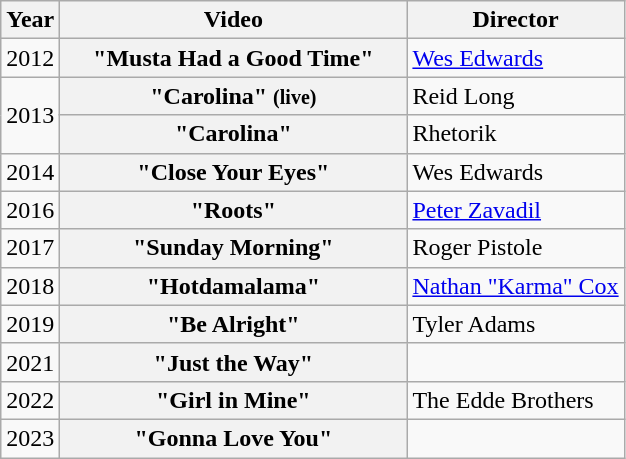<table class="wikitable plainrowheaders">
<tr>
<th>Year</th>
<th style="width:14em;">Video</th>
<th>Director</th>
</tr>
<tr>
<td>2012</td>
<th scope="row">"Musta Had a Good Time"</th>
<td><a href='#'>Wes Edwards</a></td>
</tr>
<tr>
<td rowspan="2">2013</td>
<th scope="row">"Carolina" <small>(live)</small></th>
<td>Reid Long</td>
</tr>
<tr>
<th scope="row">"Carolina"</th>
<td>Rhetorik</td>
</tr>
<tr>
<td>2014</td>
<th scope="row">"Close Your Eyes"</th>
<td>Wes Edwards</td>
</tr>
<tr>
<td>2016</td>
<th scope="row">"Roots"</th>
<td><a href='#'>Peter Zavadil</a></td>
</tr>
<tr>
<td>2017</td>
<th scope="row">"Sunday Morning"</th>
<td>Roger Pistole</td>
</tr>
<tr>
<td>2018</td>
<th scope="row">"Hotdamalama"</th>
<td><a href='#'>Nathan "Karma" Cox</a></td>
</tr>
<tr>
<td>2019</td>
<th scope="row">"Be Alright"</th>
<td>Tyler Adams</td>
</tr>
<tr>
<td>2021</td>
<th scope="row">"Just the Way" </th>
<td></td>
</tr>
<tr>
<td>2022</td>
<th scope="row">"Girl in Mine"</th>
<td>The Edde Brothers</td>
</tr>
<tr>
<td>2023</td>
<th scope="row">"Gonna Love You"</th>
<td></td>
</tr>
</table>
